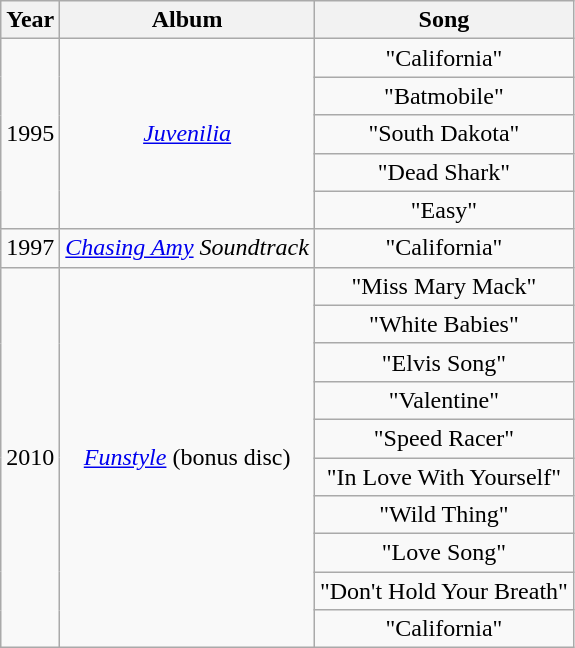<table class="wikitable" style="text-align:center;">
<tr>
<th>Year</th>
<th>Album</th>
<th>Song</th>
</tr>
<tr>
<td rowspan="5">1995</td>
<td rowspan="5"><em><a href='#'>Juvenilia</a></em></td>
<td>"California"</td>
</tr>
<tr>
<td>"Batmobile"</td>
</tr>
<tr>
<td>"South Dakota"</td>
</tr>
<tr>
<td>"Dead Shark"</td>
</tr>
<tr>
<td>"Easy"</td>
</tr>
<tr>
<td>1997</td>
<td><em><a href='#'>Chasing Amy</a> Soundtrack</em></td>
<td>"California"</td>
</tr>
<tr>
<td rowspan="10">2010</td>
<td rowspan="10"><em><a href='#'>Funstyle</a></em> (bonus disc)</td>
<td>"Miss Mary Mack"</td>
</tr>
<tr>
<td>"White Babies"</td>
</tr>
<tr>
<td>"Elvis Song"</td>
</tr>
<tr>
<td>"Valentine"</td>
</tr>
<tr>
<td>"Speed Racer"</td>
</tr>
<tr>
<td>"In Love With Yourself"</td>
</tr>
<tr>
<td>"Wild Thing"</td>
</tr>
<tr>
<td>"Love Song"</td>
</tr>
<tr>
<td>"Don't Hold Your Breath"</td>
</tr>
<tr>
<td>"California"</td>
</tr>
</table>
